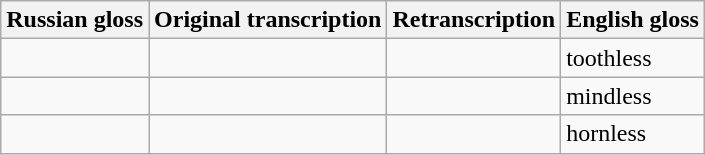<table class="wikitable">
<tr>
<th>Russian gloss</th>
<th>Original transcription</th>
<th>Retranscription</th>
<th>English gloss</th>
</tr>
<tr>
<td></td>
<td></td>
<td></td>
<td>toothless</td>
</tr>
<tr>
<td></td>
<td></td>
<td></td>
<td>mindless</td>
</tr>
<tr>
<td></td>
<td></td>
<td></td>
<td>hornless</td>
</tr>
</table>
